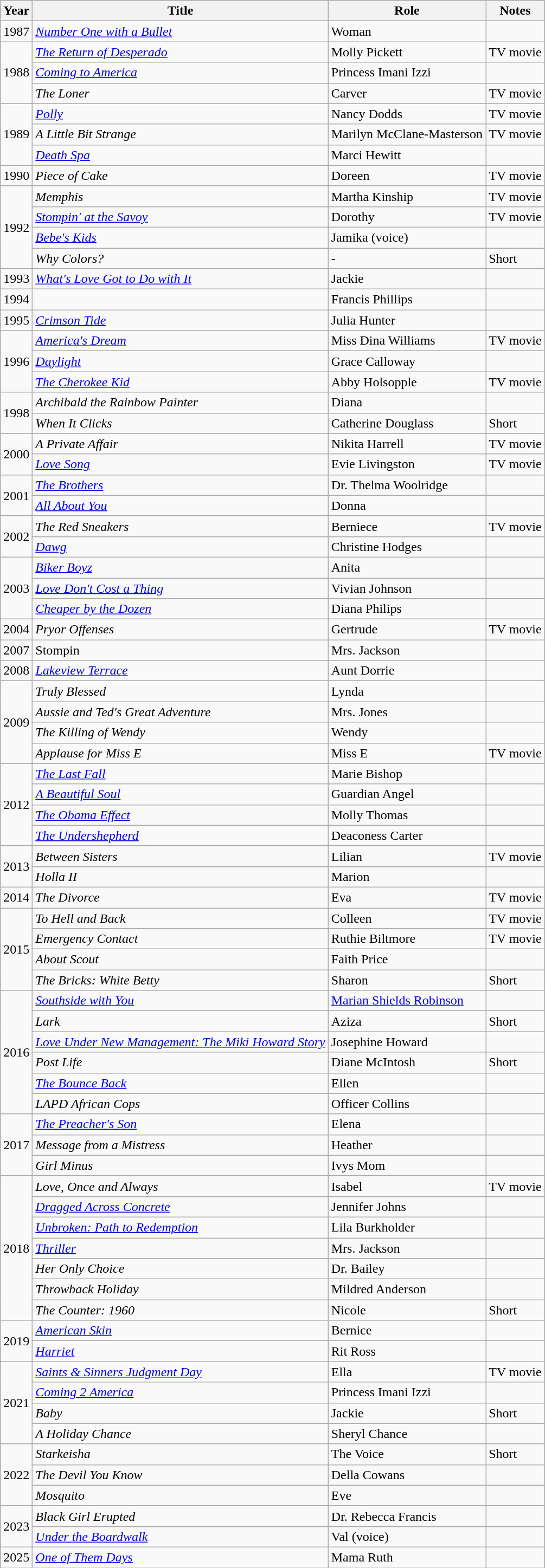<table class="wikitable sortable">
<tr>
<th>Year</th>
<th>Title</th>
<th>Role</th>
<th>Notes</th>
</tr>
<tr>
<td>1987</td>
<td><em><a href='#'>Number One with a Bullet</a></em></td>
<td>Woman</td>
<td></td>
</tr>
<tr>
<td rowspan="3">1988</td>
<td><em><a href='#'>The Return of Desperado</a></em></td>
<td>Molly Pickett</td>
<td>TV movie</td>
</tr>
<tr>
<td><em><a href='#'>Coming to America</a></em></td>
<td>Princess Imani Izzi</td>
<td></td>
</tr>
<tr>
<td><em>The Loner</em></td>
<td>Carver</td>
<td>TV movie</td>
</tr>
<tr>
<td rowspan="3">1989</td>
<td><em><a href='#'>Polly</a></em></td>
<td>Nancy Dodds</td>
<td>TV movie</td>
</tr>
<tr>
<td><em>A Little Bit Strange</em></td>
<td>Marilyn McClane-Masterson</td>
<td>TV movie</td>
</tr>
<tr>
<td><em><a href='#'>Death Spa</a></em></td>
<td>Marci Hewitt</td>
<td></td>
</tr>
<tr>
<td>1990</td>
<td><em>Piece of Cake</em></td>
<td>Doreen</td>
<td>TV movie</td>
</tr>
<tr>
<td rowspan="4">1992</td>
<td><em>Memphis</em></td>
<td>Martha Kinship</td>
<td>TV movie</td>
</tr>
<tr>
<td><em><a href='#'>Stompin' at the Savoy</a></em></td>
<td>Dorothy</td>
<td>TV movie</td>
</tr>
<tr>
<td><em><a href='#'>Bebe's Kids</a></em></td>
<td>Jamika (voice)</td>
<td></td>
</tr>
<tr>
<td><em>Why Colors?</em></td>
<td>-</td>
<td>Short</td>
</tr>
<tr>
<td>1993</td>
<td><em><a href='#'>What's Love Got to Do with It</a></em></td>
<td>Jackie</td>
<td></td>
</tr>
<tr>
<td>1994</td>
<td><em></em></td>
<td>Francis Phillips</td>
<td></td>
</tr>
<tr>
<td>1995</td>
<td><em><a href='#'>Crimson Tide</a></em></td>
<td>Julia Hunter</td>
<td></td>
</tr>
<tr>
<td rowspan="3">1996</td>
<td><em><a href='#'>America's Dream</a></em></td>
<td>Miss Dina Williams</td>
<td>TV movie</td>
</tr>
<tr>
<td><em><a href='#'>Daylight</a></em></td>
<td>Grace Calloway</td>
<td></td>
</tr>
<tr>
<td><em><a href='#'>The Cherokee Kid</a></em></td>
<td>Abby Holsopple</td>
<td>TV movie</td>
</tr>
<tr>
<td rowspan="2">1998</td>
<td><em>Archibald the Rainbow Painter</em></td>
<td>Diana</td>
<td></td>
</tr>
<tr>
<td><em>When It Clicks</em></td>
<td>Catherine Douglass</td>
<td>Short</td>
</tr>
<tr>
<td rowspan="2">2000</td>
<td><em>A Private Affair</em></td>
<td>Nikita Harrell</td>
<td>TV movie</td>
</tr>
<tr>
<td><em><a href='#'>Love Song</a></em></td>
<td>Evie Livingston</td>
<td>TV movie</td>
</tr>
<tr>
<td rowspan="2">2001</td>
<td><em><a href='#'>The Brothers</a></em></td>
<td>Dr. Thelma Woolridge</td>
<td></td>
</tr>
<tr>
<td><em><a href='#'>All About You</a></em></td>
<td>Donna</td>
<td></td>
</tr>
<tr>
<td rowspan="2">2002</td>
<td><em>The Red Sneakers</em></td>
<td>Berniece</td>
<td>TV movie</td>
</tr>
<tr>
<td><em><a href='#'>Dawg</a></em></td>
<td>Christine Hodges</td>
<td></td>
</tr>
<tr>
<td rowspan="3">2003</td>
<td><em><a href='#'>Biker Boyz</a></em></td>
<td>Anita</td>
<td></td>
</tr>
<tr>
<td><em><a href='#'>Love Don't Cost a Thing</a></em></td>
<td>Vivian Johnson</td>
<td></td>
</tr>
<tr>
<td><em><a href='#'>Cheaper by the Dozen</a></em></td>
<td>Diana Philips</td>
<td></td>
</tr>
<tr>
<td>2004</td>
<td><em>Pryor Offenses<strong></td>
<td>Gertrude</td>
<td>TV movie</td>
</tr>
<tr>
<td>2007</td>
<td></em>Stompin</strong></td>
<td>Mrs. Jackson</td>
<td></td>
</tr>
<tr>
<td>2008</td>
<td><em><a href='#'>Lakeview Terrace</a></em></td>
<td>Aunt Dorrie</td>
<td></td>
</tr>
<tr>
<td rowspan="4">2009</td>
<td><em>Truly Blessed</em></td>
<td>Lynda</td>
<td></td>
</tr>
<tr>
<td><em>Aussie and Ted's Great Adventure</em></td>
<td>Mrs. Jones</td>
<td></td>
</tr>
<tr>
<td><em>The Killing of Wendy</em></td>
<td>Wendy</td>
<td></td>
</tr>
<tr>
<td><em>Applause for Miss E</em></td>
<td>Miss E</td>
<td>TV movie</td>
</tr>
<tr>
<td rowspan="4">2012</td>
<td><em><a href='#'>The Last Fall</a></em></td>
<td>Marie Bishop</td>
<td></td>
</tr>
<tr>
<td><em><a href='#'>A Beautiful Soul</a></em></td>
<td>Guardian Angel</td>
<td></td>
</tr>
<tr>
<td><em><a href='#'>The Obama Effect</a></em></td>
<td>Molly Thomas</td>
<td></td>
</tr>
<tr>
<td><em><a href='#'>The Undershepherd</a></em></td>
<td>Deaconess Carter</td>
<td></td>
</tr>
<tr>
<td rowspan="2">2013</td>
<td><em>Between Sisters</em></td>
<td>Lilian</td>
<td>TV movie</td>
</tr>
<tr>
<td><em>Holla II</em></td>
<td>Marion</td>
<td></td>
</tr>
<tr>
<td>2014</td>
<td><em>The Divorce</em></td>
<td>Eva</td>
<td>TV movie</td>
</tr>
<tr>
<td rowspan="4">2015</td>
<td><em>To Hell and Back</em></td>
<td>Colleen</td>
<td>TV movie</td>
</tr>
<tr>
<td><em>Emergency Contact</em></td>
<td>Ruthie Biltmore</td>
<td>TV movie</td>
</tr>
<tr>
<td><em>About Scout</em></td>
<td>Faith Price</td>
<td></td>
</tr>
<tr>
<td><em>The Bricks: White Betty</em></td>
<td>Sharon</td>
<td>Short</td>
</tr>
<tr>
<td rowspan="6">2016</td>
<td><em><a href='#'>Southside with You</a></em></td>
<td><a href='#'>Marian Shields Robinson</a></td>
<td></td>
</tr>
<tr>
<td><em>Lark</em></td>
<td>Aziza</td>
<td>Short</td>
</tr>
<tr>
<td><em><a href='#'>Love Under New Management: The Miki Howard Story</a></em></td>
<td>Josephine Howard</td>
<td></td>
</tr>
<tr>
<td><em>Post Life</em></td>
<td>Diane McIntosh</td>
<td>Short</td>
</tr>
<tr>
<td><em><a href='#'>The Bounce Back</a></em></td>
<td>Ellen</td>
<td></td>
</tr>
<tr>
<td><em>LAPD African Cops</em></td>
<td>Officer Collins</td>
<td></td>
</tr>
<tr>
<td rowspan="3">2017</td>
<td><em><a href='#'>The Preacher's Son</a></em></td>
<td>Elena</td>
<td></td>
</tr>
<tr>
<td><em>Message from a Mistress</em></td>
<td>Heather</td>
<td></td>
</tr>
<tr>
<td><em>Girl Minus</em></td>
<td>Ivys Mom</td>
<td></td>
</tr>
<tr>
<td rowspan="7">2018</td>
<td><em>Love, Once and Always</em></td>
<td>Isabel</td>
<td>TV movie</td>
</tr>
<tr>
<td><em><a href='#'>Dragged Across Concrete</a></em></td>
<td>Jennifer Johns</td>
<td></td>
</tr>
<tr>
<td><em><a href='#'>Unbroken: Path to Redemption</a></em></td>
<td>Lila Burkholder</td>
<td></td>
</tr>
<tr>
<td><em><a href='#'>Thriller</a></em></td>
<td>Mrs. Jackson</td>
<td></td>
</tr>
<tr>
<td><em>Her Only Choice</em></td>
<td>Dr. Bailey</td>
<td></td>
</tr>
<tr>
<td><em>Throwback Holiday</em></td>
<td>Mildred Anderson</td>
<td></td>
</tr>
<tr>
<td><em>The Counter: 1960</em></td>
<td>Nicole</td>
<td>Short</td>
</tr>
<tr>
<td rowspan="2">2019</td>
<td><em><a href='#'>American Skin</a></em></td>
<td>Bernice</td>
<td></td>
</tr>
<tr>
<td><em><a href='#'>Harriet</a></em></td>
<td>Rit Ross</td>
<td></td>
</tr>
<tr>
<td rowspan="4">2021</td>
<td><em><a href='#'>Saints & Sinners Judgment Day</a></em></td>
<td>Ella</td>
<td>TV movie</td>
</tr>
<tr>
<td><em><a href='#'>Coming 2 America</a></em></td>
<td>Princess Imani Izzi</td>
<td></td>
</tr>
<tr>
<td><em>Baby</em></td>
<td>Jackie</td>
<td>Short</td>
</tr>
<tr>
<td><em>A Holiday Chance</em></td>
<td>Sheryl Chance</td>
<td></td>
</tr>
<tr>
<td rowspan="3">2022</td>
<td><em>Starkeisha</em></td>
<td>The Voice</td>
<td>Short</td>
</tr>
<tr>
<td><em>The Devil You Know</em></td>
<td>Della Cowans</td>
<td></td>
</tr>
<tr>
<td><em>Mosquito</em></td>
<td>Eve</td>
<td></td>
</tr>
<tr>
<td rowspan="2">2023</td>
<td><em>Black Girl Erupted</em></td>
<td>Dr. Rebecca Francis</td>
<td></td>
</tr>
<tr>
<td><em><a href='#'>Under the Boardwalk</a></em></td>
<td>Val (voice)</td>
<td></td>
</tr>
<tr>
<td>2025</td>
<td><em><a href='#'>One of Them Days</a></em></td>
<td>Mama Ruth</td>
<td></td>
</tr>
</table>
